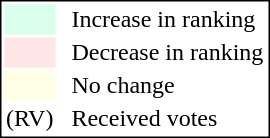<table style="border:1px solid black;">
<tr>
<td style="background:#D8FFEB; width:20px;"></td>
<td> </td>
<td>Increase in ranking</td>
</tr>
<tr>
<td style="background:#FFE6E6; width:20px;"></td>
<td> </td>
<td>Decrease in ranking</td>
</tr>
<tr>
<td style="background:#FFFFE6; width:20px;"></td>
<td> </td>
<td>No change</td>
</tr>
<tr>
<td>(RV)</td>
<td> </td>
<td>Received votes</td>
</tr>
</table>
